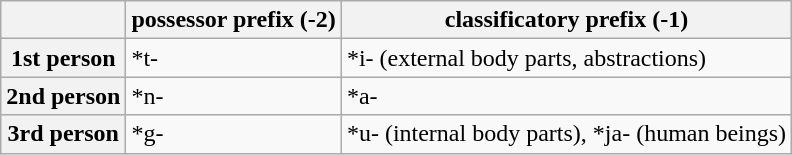<table class="wikitable">
<tr>
<th></th>
<th>possessor prefix (-2)</th>
<th>classificatory prefix (-1)</th>
</tr>
<tr>
<th>1st person</th>
<td>*t-</td>
<td>*i- (external body parts, abstractions)</td>
</tr>
<tr>
<th>2nd person</th>
<td>*n-</td>
<td>*a-</td>
</tr>
<tr>
<th>3rd person</th>
<td>*g-</td>
<td>*u- (internal body parts), *ja- (human beings)</td>
</tr>
</table>
